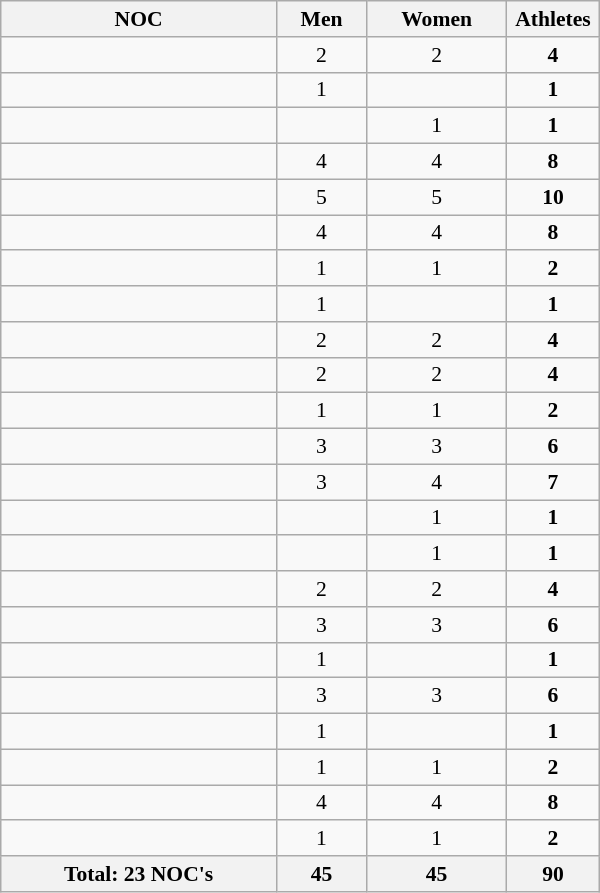<table class="wikitable sortable" width=400 style="text-align:center; font-size:90%">
<tr>
<th>NOC</th>
<th>Men</th>
<th>Women</th>
<th width=55>Athletes</th>
</tr>
<tr>
<td align=left></td>
<td>2</td>
<td>2</td>
<td><strong>4</strong></td>
</tr>
<tr>
<td align=left></td>
<td>1</td>
<td></td>
<td><strong>1</strong></td>
</tr>
<tr>
<td align=left></td>
<td></td>
<td>1</td>
<td><strong>1</strong></td>
</tr>
<tr>
<td align=left></td>
<td>4</td>
<td>4</td>
<td><strong>8</strong></td>
</tr>
<tr>
<td align=left></td>
<td>5</td>
<td>5</td>
<td><strong>10</strong></td>
</tr>
<tr>
<td align=left></td>
<td>4</td>
<td>4</td>
<td><strong>8</strong></td>
</tr>
<tr>
<td align=left></td>
<td>1</td>
<td>1</td>
<td><strong>2</strong></td>
</tr>
<tr>
<td align=left></td>
<td>1</td>
<td></td>
<td><strong>1</strong></td>
</tr>
<tr>
<td align=left></td>
<td>2</td>
<td>2</td>
<td><strong>4</strong></td>
</tr>
<tr>
<td align=left></td>
<td>2</td>
<td>2</td>
<td><strong>4</strong></td>
</tr>
<tr>
<td align=left></td>
<td>1</td>
<td>1</td>
<td><strong>2</strong></td>
</tr>
<tr>
<td align=left></td>
<td>3</td>
<td>3</td>
<td><strong>6</strong></td>
</tr>
<tr>
<td align=left></td>
<td>3</td>
<td>4</td>
<td><strong>7</strong></td>
</tr>
<tr>
<td align=left></td>
<td></td>
<td>1</td>
<td><strong>1</strong></td>
</tr>
<tr>
<td align=left></td>
<td></td>
<td>1</td>
<td><strong>1</strong></td>
</tr>
<tr>
<td align=left></td>
<td>2</td>
<td>2</td>
<td><strong>4</strong></td>
</tr>
<tr>
<td align=left></td>
<td>3</td>
<td>3</td>
<td><strong>6</strong></td>
</tr>
<tr>
<td align=left></td>
<td>1</td>
<td></td>
<td><strong>1</strong></td>
</tr>
<tr>
<td align=left></td>
<td>3</td>
<td>3</td>
<td><strong>6</strong></td>
</tr>
<tr>
<td align=left></td>
<td>1</td>
<td></td>
<td><strong>1</strong></td>
</tr>
<tr>
<td align=left></td>
<td>1</td>
<td>1</td>
<td><strong>2</strong></td>
</tr>
<tr>
<td align=left></td>
<td>4</td>
<td>4</td>
<td><strong>8</strong></td>
</tr>
<tr>
<td align=left></td>
<td>1</td>
<td>1</td>
<td><strong>2</strong></td>
</tr>
<tr>
<th>Total: 23 NOC's</th>
<th>45</th>
<th>45</th>
<th>90</th>
</tr>
</table>
